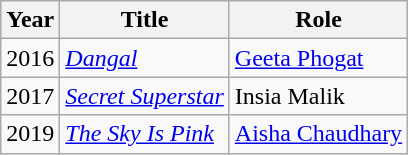<table class="wikitable sortable" ">
<tr>
<th>Year</th>
<th Scope=col>Title</th>
<th Scope=col>Role</th>
</tr>
<tr>
<td>2016</td>
<td scope="row"><em><a href='#'>Dangal</a></em></td>
<td><a href='#'>Geeta Phogat</a></td>
</tr>
<tr>
<td>2017</td>
<td scope="row"><em><a href='#'>Secret Superstar</a></em></td>
<td>Insia Malik</td>
</tr>
<tr>
<td>2019</td>
<td scope="row"><em><a href='#'>The Sky Is Pink</a></em></td>
<td><a href='#'>Aisha Chaudhary</a></td>
</tr>
</table>
